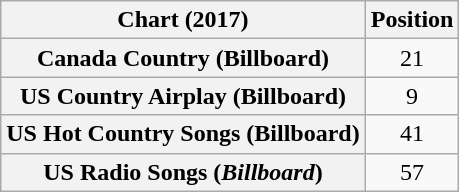<table class="wikitable sortable plainrowheaders" style="text-align:center">
<tr>
<th scope="col">Chart (2017)</th>
<th scope="col">Position</th>
</tr>
<tr>
<th scope="row">Canada Country (Billboard)</th>
<td>21</td>
</tr>
<tr>
<th scope="row">US Country Airplay (Billboard)</th>
<td>9</td>
</tr>
<tr>
<th scope="row">US Hot Country Songs (Billboard)</th>
<td>41</td>
</tr>
<tr>
<th scope="row">US Radio Songs (<em>Billboard</em>)</th>
<td>57</td>
</tr>
</table>
